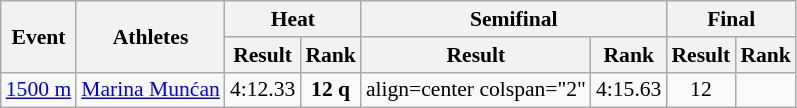<table class="wikitable" border="1" style="font-size:90%">
<tr>
<th rowspan="2">Event</th>
<th rowspan="2">Athletes</th>
<th colspan="2">Heat</th>
<th colspan="2">Semifinal</th>
<th colspan="2">Final</th>
</tr>
<tr>
<th>Result</th>
<th>Rank</th>
<th>Result</th>
<th>Rank</th>
<th>Result</th>
<th>Rank</th>
</tr>
<tr>
<td><a href='#'>1500 m</a></td>
<td><a href='#'>Marina Munćan</a></td>
<td align=center>4:12.33</td>
<td align=center><strong>12 q</strong></td>
<td>align=center colspan="2" </td>
<td align=center>4:15.63</td>
<td align=center>12</td>
</tr>
</table>
